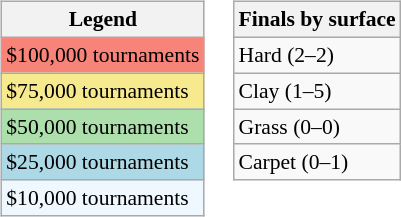<table>
<tr valign=top>
<td><br><table class="wikitable" style=font-size:90%>
<tr>
<th>Legend</th>
</tr>
<tr style="background:#f88379;">
<td>$100,000 tournaments</td>
</tr>
<tr style="background:#f7e98e;">
<td>$75,000 tournaments</td>
</tr>
<tr style="background:#addfad;">
<td>$50,000 tournaments</td>
</tr>
<tr style="background:lightblue;">
<td>$25,000 tournaments</td>
</tr>
<tr style="background:#f0f8ff;">
<td>$10,000 tournaments</td>
</tr>
</table>
</td>
<td><br><table class="wikitable" style=font-size:90%>
<tr>
<th>Finals by surface</th>
</tr>
<tr>
<td>Hard (2–2)</td>
</tr>
<tr>
<td>Clay (1–5)</td>
</tr>
<tr>
<td>Grass (0–0)</td>
</tr>
<tr>
<td>Carpet (0–1)</td>
</tr>
</table>
</td>
</tr>
</table>
